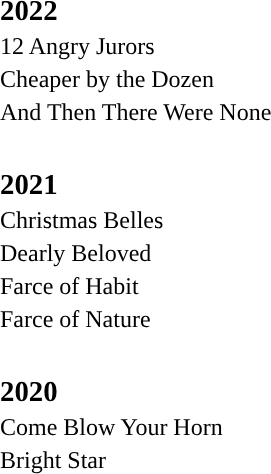<table class="mw-datatable mw-collapsible mw-collapsed" style="text-align:left;">
<tr>
<td><br><table class="mw-datatable mw-collapsible mw-collapsed">
<tr>
<td><strong><big>2022</big></strong></td>
</tr>
<tr>
<td>12 Angry Jurors</td>
</tr>
<tr>
<td>Cheaper by the Dozen</td>
</tr>
<tr>
<td>And Then There Were None</td>
</tr>
</table>
</td>
</tr>
<tr>
<td><br><table class="mw-datatable mw-collapsible mw-collapsed">
<tr>
<td><strong><big>2021</big></strong></td>
</tr>
<tr>
<td>Christmas Belles</td>
</tr>
<tr>
<td>Dearly Beloved</td>
</tr>
<tr>
<td>Farce of Habit</td>
</tr>
<tr>
<td>Farce of Nature</td>
</tr>
</table>
</td>
</tr>
<tr>
<td><br><table class="mw-datatable mw-collapsible mw-collapsed">
<tr>
<td><strong><big>2020</big></strong></td>
</tr>
<tr>
<td>Come Blow Your Horn</td>
</tr>
<tr>
<td>Bright Star</td>
</tr>
</table>
</td>
</tr>
</table>
